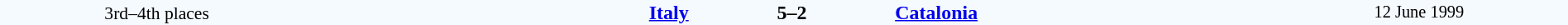<table style="width: 100%; background:#F5FAFF;" cellspacing="0">
<tr>
<td align=center rowspan=3 width=20% style=font-size:90%>3rd–4th places</td>
</tr>
<tr>
<td width=24% align=right><strong><a href='#'>Italy</a></strong></td>
<td align=center width=13%><strong>5–2</strong></td>
<td width=24%><strong><a href='#'>Catalonia</a></strong></td>
<td style=font-size:85% rowspan=3 align=center>12 June 1999</td>
</tr>
</table>
